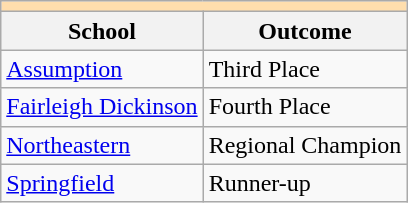<table class="wikitable" style="float:left; margin-right:1em;">
<tr>
<th colspan="3" style="background:#ffdead;"></th>
</tr>
<tr>
<th>School</th>
<th>Outcome</th>
</tr>
<tr>
<td><a href='#'>Assumption</a></td>
<td>Third Place</td>
</tr>
<tr>
<td><a href='#'>Fairleigh Dickinson</a></td>
<td>Fourth Place</td>
</tr>
<tr>
<td><a href='#'>Northeastern</a></td>
<td>Regional Champion</td>
</tr>
<tr>
<td><a href='#'>Springfield</a></td>
<td>Runner-up</td>
</tr>
</table>
